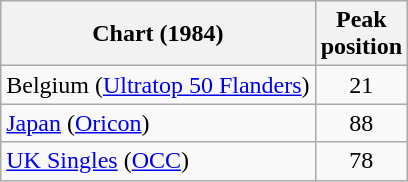<table class="wikitable sortable">
<tr>
<th>Chart (1984)</th>
<th>Peak<br>position</th>
</tr>
<tr>
<td>Belgium (<a href='#'>Ultratop 50 Flanders</a>)</td>
<td style="text-align:center;">21</td>
</tr>
<tr>
<td><a href='#'>Japan</a> (<a href='#'>Oricon</a>)</td>
<td style="text-align:center;">88</td>
</tr>
<tr>
<td><a href='#'>UK Singles</a> (<a href='#'>OCC</a>)</td>
<td style="text-align:center;">78</td>
</tr>
</table>
